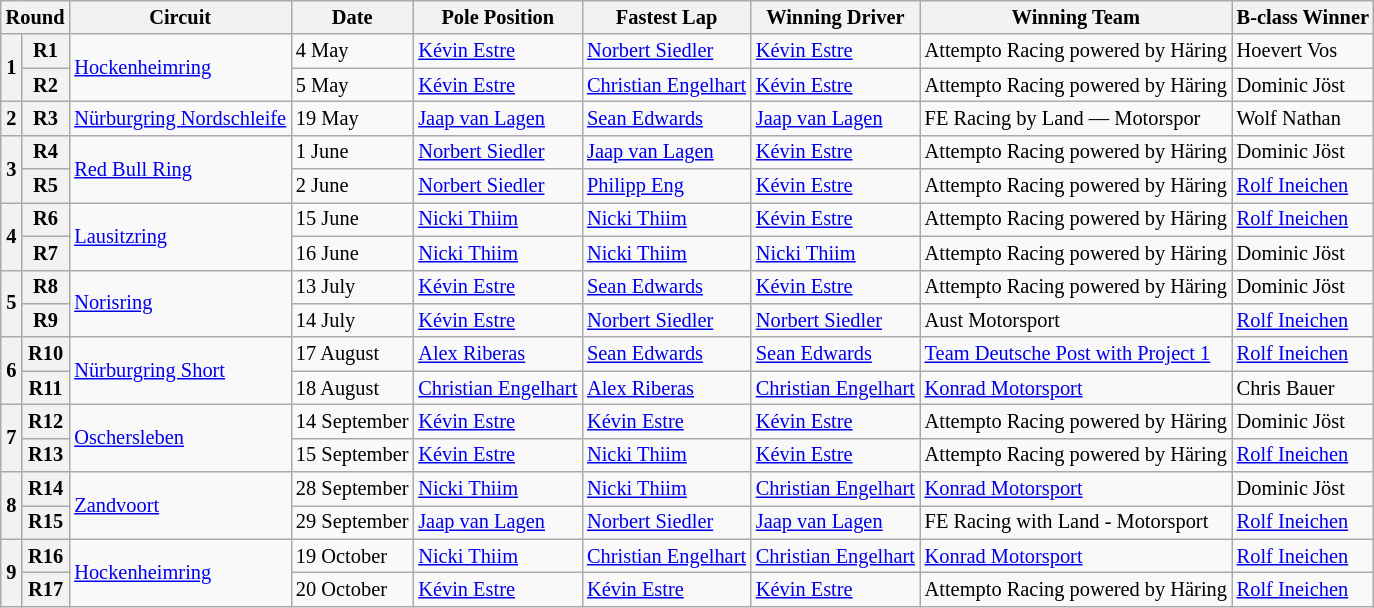<table class="wikitable" style="font-size: 85%">
<tr>
<th colspan=2>Round</th>
<th>Circuit</th>
<th>Date</th>
<th>Pole Position</th>
<th>Fastest Lap</th>
<th>Winning Driver</th>
<th>Winning Team</th>
<th>B-class Winner</th>
</tr>
<tr>
<th rowspan=2>1</th>
<th>R1</th>
<td rowspan=2> <a href='#'>Hockenheimring</a></td>
<td>4 May</td>
<td> <a href='#'>Kévin Estre</a></td>
<td> <a href='#'>Norbert Siedler</a></td>
<td> <a href='#'>Kévin Estre</a></td>
<td> Attempto Racing powered by Häring</td>
<td> Hoevert Vos</td>
</tr>
<tr>
<th>R2</th>
<td>5 May</td>
<td> <a href='#'>Kévin Estre</a></td>
<td> <a href='#'>Christian Engelhart</a></td>
<td> <a href='#'>Kévin Estre</a></td>
<td> Attempto Racing powered by Häring</td>
<td> Dominic Jöst</td>
</tr>
<tr>
<th>2</th>
<th>R3</th>
<td> <a href='#'>Nürburgring Nordschleife</a></td>
<td>19 May</td>
<td> <a href='#'>Jaap van Lagen</a></td>
<td> <a href='#'>Sean Edwards</a></td>
<td> <a href='#'>Jaap van Lagen</a></td>
<td> FE Racing by Land — Motorspor</td>
<td> Wolf Nathan</td>
</tr>
<tr>
<th rowspan=2>3</th>
<th>R4</th>
<td rowspan=2> <a href='#'>Red Bull Ring</a></td>
<td>1 June</td>
<td> <a href='#'>Norbert Siedler</a></td>
<td> <a href='#'>Jaap van Lagen</a></td>
<td> <a href='#'>Kévin Estre</a></td>
<td> Attempto Racing powered by Häring</td>
<td> Dominic Jöst</td>
</tr>
<tr>
<th>R5</th>
<td>2 June</td>
<td> <a href='#'>Norbert Siedler</a></td>
<td> <a href='#'>Philipp Eng</a></td>
<td> <a href='#'>Kévin Estre</a></td>
<td> Attempto Racing powered by Häring</td>
<td> <a href='#'>Rolf Ineichen</a></td>
</tr>
<tr>
<th rowspan=2>4</th>
<th>R6</th>
<td rowspan=2> <a href='#'>Lausitzring</a></td>
<td>15 June</td>
<td> <a href='#'>Nicki Thiim</a></td>
<td> <a href='#'>Nicki Thiim</a></td>
<td> <a href='#'>Kévin Estre</a></td>
<td> Attempto Racing powered by Häring</td>
<td> <a href='#'>Rolf Ineichen</a></td>
</tr>
<tr>
<th>R7</th>
<td>16 June</td>
<td> <a href='#'>Nicki Thiim</a></td>
<td> <a href='#'>Nicki Thiim</a></td>
<td> <a href='#'>Nicki Thiim</a></td>
<td> Attempto Racing powered by Häring</td>
<td> Dominic Jöst</td>
</tr>
<tr>
<th rowspan=2>5</th>
<th>R8</th>
<td rowspan=2> <a href='#'>Norisring</a></td>
<td>13 July</td>
<td> <a href='#'>Kévin Estre</a></td>
<td> <a href='#'>Sean Edwards</a></td>
<td> <a href='#'>Kévin Estre</a></td>
<td> Attempto Racing powered by Häring</td>
<td> Dominic Jöst</td>
</tr>
<tr>
<th>R9</th>
<td>14 July</td>
<td> <a href='#'>Kévin Estre</a></td>
<td> <a href='#'>Norbert Siedler</a></td>
<td> <a href='#'>Norbert Siedler</a></td>
<td> Aust Motorsport</td>
<td> <a href='#'>Rolf Ineichen</a></td>
</tr>
<tr>
<th rowspan=2>6</th>
<th>R10</th>
<td rowspan=2> <a href='#'>Nürburgring Short</a></td>
<td>17 August</td>
<td> <a href='#'>Alex Riberas</a></td>
<td> <a href='#'>Sean Edwards</a></td>
<td> <a href='#'>Sean Edwards</a></td>
<td> <a href='#'>Team Deutsche Post with Project 1</a></td>
<td> <a href='#'>Rolf Ineichen</a></td>
</tr>
<tr>
<th>R11</th>
<td>18 August</td>
<td> <a href='#'>Christian Engelhart</a></td>
<td> <a href='#'>Alex Riberas</a></td>
<td> <a href='#'>Christian Engelhart</a></td>
<td> <a href='#'>Konrad Motorsport</a></td>
<td> Chris Bauer</td>
</tr>
<tr>
<th rowspan=2>7</th>
<th>R12</th>
<td rowspan=2> <a href='#'>Oschersleben</a></td>
<td>14 September</td>
<td> <a href='#'>Kévin Estre</a></td>
<td> <a href='#'>Kévin Estre</a></td>
<td> <a href='#'>Kévin Estre</a></td>
<td> Attempto Racing powered by Häring</td>
<td> Dominic Jöst</td>
</tr>
<tr>
<th>R13</th>
<td>15 September</td>
<td> <a href='#'>Kévin Estre</a></td>
<td> <a href='#'>Nicki Thiim</a></td>
<td> <a href='#'>Kévin Estre</a></td>
<td> Attempto Racing powered by Häring</td>
<td> <a href='#'>Rolf Ineichen</a></td>
</tr>
<tr>
<th rowspan=2>8</th>
<th>R14</th>
<td rowspan=2> <a href='#'>Zandvoort</a></td>
<td>28 September</td>
<td> <a href='#'>Nicki Thiim</a></td>
<td> <a href='#'>Nicki Thiim</a></td>
<td> <a href='#'>Christian Engelhart</a></td>
<td> <a href='#'>Konrad Motorsport</a></td>
<td> Dominic Jöst</td>
</tr>
<tr>
<th>R15</th>
<td>29 September</td>
<td> <a href='#'>Jaap van Lagen</a></td>
<td> <a href='#'>Norbert Siedler</a></td>
<td> <a href='#'>Jaap van Lagen</a></td>
<td> FE Racing with Land - Motorsport</td>
<td> <a href='#'>Rolf Ineichen</a></td>
</tr>
<tr>
<th rowspan=2>9</th>
<th>R16</th>
<td rowspan=2> <a href='#'>Hockenheimring</a></td>
<td>19 October</td>
<td> <a href='#'>Nicki Thiim</a></td>
<td> <a href='#'>Christian Engelhart</a></td>
<td> <a href='#'>Christian Engelhart</a></td>
<td> <a href='#'>Konrad Motorsport</a></td>
<td> <a href='#'>Rolf Ineichen</a></td>
</tr>
<tr>
<th>R17</th>
<td>20 October</td>
<td> <a href='#'>Kévin Estre</a></td>
<td> <a href='#'>Kévin Estre</a></td>
<td> <a href='#'>Kévin Estre</a></td>
<td> Attempto Racing powered by Häring</td>
<td> <a href='#'>Rolf Ineichen</a></td>
</tr>
</table>
